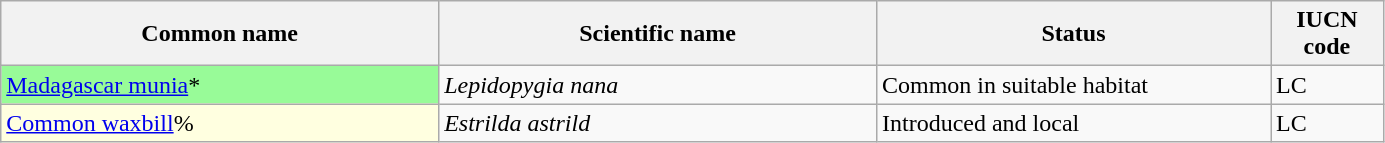<table width=73% class="wikitable sortable">
<tr>
<th width=20%>Common name</th>
<th width=20%>Scientific name</th>
<th width=18%>Status</th>
<th width=5%>IUCN code</th>
</tr>
<tr>
<td style="background:palegreen; color:black"><a href='#'>Madagascar munia</a>*</td>
<td><em>Lepidopygia nana</em></td>
<td>Common in suitable habitat</td>
<td>LC</td>
</tr>
<tr>
<td style="background:lightyellow; color:black"><a href='#'>Common waxbill</a>%</td>
<td><em>Estrilda astrild</em></td>
<td>Introduced and local</td>
<td>LC</td>
</tr>
</table>
